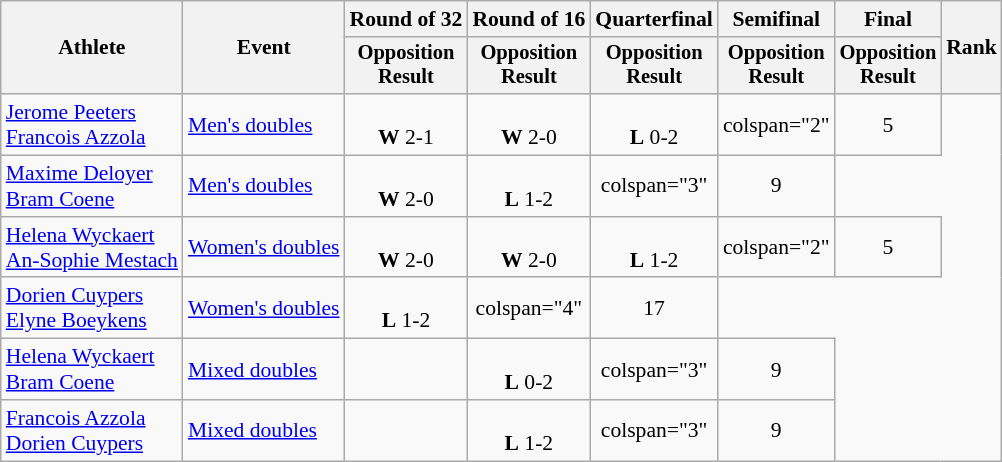<table class="wikitable" style="text-align:center; font-size:90%">
<tr>
<th rowspan="2">Athlete</th>
<th rowspan="2">Event</th>
<th>Round of 32</th>
<th>Round of 16</th>
<th>Quarterfinal</th>
<th>Semifinal</th>
<th>Final</th>
<th rowspan="2">Rank</th>
</tr>
<tr style="font-size:95%">
<th>Opposition<br>Result</th>
<th>Opposition<br>Result</th>
<th>Opposition<br>Result</th>
<th>Opposition<br>Result</th>
<th>Opposition<br>Result</th>
</tr>
<tr>
<td align="left"><a href='#'>Jerome Peeters</a><br><a href='#'>Francois Azzola</a></td>
<td align="left"><a href='#'>Men's doubles</a></td>
<td><br><strong>W</strong> 2-1</td>
<td><br><strong>W</strong> 2-0</td>
<td><br><strong>L</strong> 0-2</td>
<td>colspan="2" </td>
<td>5</td>
</tr>
<tr>
<td align="left"><a href='#'>Maxime Deloyer</a><br><a href='#'>Bram Coene</a></td>
<td align="left"><a href='#'>Men's doubles</a></td>
<td><br><strong>W</strong> 2-0</td>
<td><br><strong>L</strong> 1-2</td>
<td>colspan="3" </td>
<td>9</td>
</tr>
<tr>
<td align="left"><a href='#'>Helena Wyckaert</a><br><a href='#'>An-Sophie Mestach</a></td>
<td align="left"><a href='#'>Women's doubles</a></td>
<td><br><strong>W</strong> 2-0</td>
<td><br><strong>W</strong> 2-0</td>
<td><br><strong>L</strong> 1-2</td>
<td>colspan="2" </td>
<td>5</td>
</tr>
<tr>
<td align="left"><a href='#'>Dorien Cuypers</a><br><a href='#'>Elyne Boeykens</a></td>
<td align="left"><a href='#'>Women's doubles</a></td>
<td><br><strong>L</strong> 1-2</td>
<td>colspan="4" </td>
<td>17</td>
</tr>
<tr>
<td align="left"><a href='#'>Helena Wyckaert</a><br><a href='#'>Bram Coene</a></td>
<td align="left"><a href='#'>Mixed doubles</a></td>
<td></td>
<td><br><strong>L</strong> 0-2</td>
<td>colspan="3" </td>
<td>9</td>
</tr>
<tr>
<td align="left"><a href='#'>Francois Azzola</a><br><a href='#'>Dorien Cuypers</a></td>
<td align="left"><a href='#'>Mixed doubles</a></td>
<td></td>
<td><br><strong>L</strong> 1-2</td>
<td>colspan="3" </td>
<td>9</td>
</tr>
</table>
